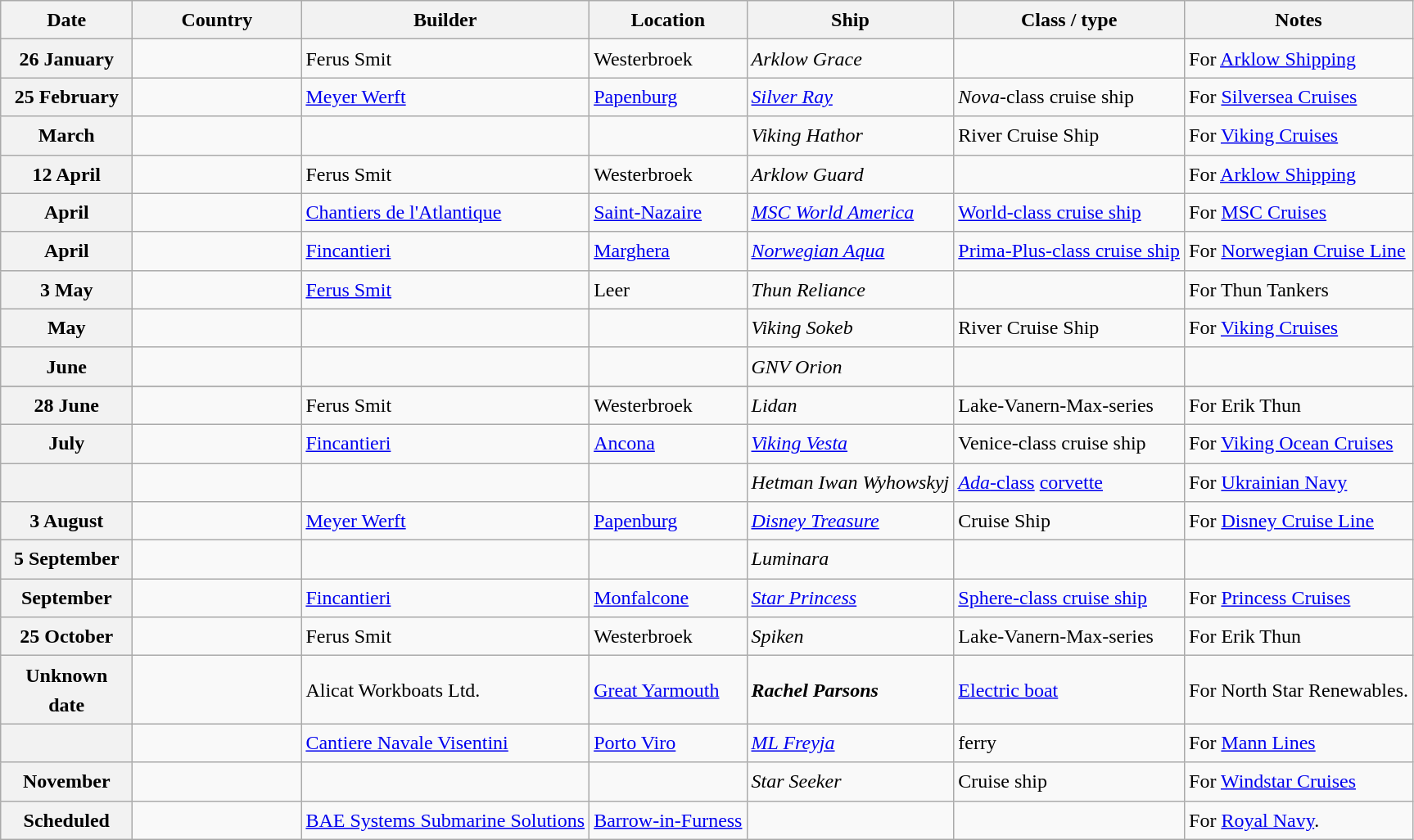<table class="wikitable sortable" style="font-size:1.00em; line-height:1.5em;">
<tr>
<th width="100">Date</th>
<th width="130">Country</th>
<th>Builder</th>
<th>Location</th>
<th>Ship</th>
<th>Class / type</th>
<th>Notes</th>
</tr>
<tr>
<th>26 January</th>
<td></td>
<td>Ferus Smit</td>
<td>Westerbroek</td>
<td><em>Arklow Grace</em></td>
<td></td>
<td>For <a href='#'>Arklow Shipping</a></td>
</tr>
<tr>
<th>25 February</th>
<td></td>
<td><a href='#'>Meyer Werft</a></td>
<td><a href='#'>Papenburg</a></td>
<td><em><a href='#'>Silver Ray</a></em></td>
<td><em>Nova</em>-class cruise ship</td>
<td>For <a href='#'>Silversea Cruises</a></td>
</tr>
<tr>
<th>March</th>
<td></td>
<td></td>
<td></td>
<td><em>Viking Hathor</em></td>
<td>River Cruise Ship</td>
<td>For <a href='#'>Viking Cruises</a></td>
</tr>
<tr>
<th>12 April</th>
<td></td>
<td>Ferus Smit</td>
<td>Westerbroek</td>
<td><em>Arklow Guard</em></td>
<td></td>
<td>For <a href='#'>Arklow Shipping</a></td>
</tr>
<tr>
<th>April</th>
<td></td>
<td><a href='#'>Chantiers de l'Atlantique</a></td>
<td><a href='#'>Saint-Nazaire</a></td>
<td><em><a href='#'>MSC World America</a></em></td>
<td><a href='#'>World-class cruise ship</a></td>
<td>For <a href='#'>MSC Cruises</a></td>
</tr>
<tr>
<th>April</th>
<td></td>
<td><a href='#'>Fincantieri</a></td>
<td><a href='#'>Marghera</a></td>
<td><em><a href='#'>Norwegian Aqua</a></em></td>
<td><a href='#'>Prima-Plus-class cruise ship</a></td>
<td>For <a href='#'>Norwegian Cruise Line</a></td>
</tr>
<tr>
<th>3 May</th>
<td></td>
<td><a href='#'>Ferus Smit</a></td>
<td>Leer</td>
<td><em>Thun Reliance</em></td>
<td></td>
<td>For Thun Tankers</td>
</tr>
<tr>
<th>May</th>
<td></td>
<td></td>
<td></td>
<td><em>Viking Sokeb</em></td>
<td>River Cruise Ship</td>
<td>For <a href='#'>Viking Cruises</a></td>
</tr>
<tr>
<th>June</th>
<td></td>
<td></td>
<td></td>
<td><em>GNV Orion</em></td>
<td></td>
<td></td>
</tr>
<tr>
</tr>
<tr ---->
<th>28 June</th>
<td></td>
<td>Ferus Smit</td>
<td>Westerbroek</td>
<td><em>Lidan</em></td>
<td>Lake-Vanern-Max-series</td>
<td>For Erik Thun</td>
</tr>
<tr>
<th>July</th>
<td></td>
<td><a href='#'>Fincantieri</a></td>
<td><a href='#'>Ancona</a></td>
<td><em><a href='#'>Viking Vesta</a></em></td>
<td>Venice-class cruise ship</td>
<td>For <a href='#'>Viking Ocean Cruises</a></td>
</tr>
<tr>
<th></th>
<td></td>
<td></td>
<td></td>
<td><em>Hetman Iwan Wyhowskyj</em></td>
<td><a href='#'><em>Ada</em>-class</a> <a href='#'>corvette</a></td>
<td>For <a href='#'>Ukrainian Navy</a></td>
</tr>
<tr>
<th>3 August</th>
<td></td>
<td><a href='#'>Meyer Werft</a></td>
<td><a href='#'>Papenburg</a></td>
<td><em><a href='#'>Disney Treasure</a></em></td>
<td>Cruise Ship</td>
<td>For <a href='#'>Disney Cruise Line</a></td>
</tr>
<tr>
<th>5 September</th>
<td></td>
<td></td>
<td></td>
<td><em>Luminara</em></td>
<td></td>
<td></td>
</tr>
<tr>
<th>September</th>
<td></td>
<td><a href='#'>Fincantieri</a></td>
<td><a href='#'>Monfalcone</a></td>
<td><a href='#'><em>Star Princess</em></a></td>
<td><a href='#'>Sphere-class cruise ship</a></td>
<td>For <a href='#'>Princess Cruises</a></td>
</tr>
<tr ---->
<th>25 October</th>
<td></td>
<td>Ferus Smit</td>
<td>Westerbroek</td>
<td><em>Spiken</em></td>
<td>Lake-Vanern-Max-series</td>
<td>For Erik Thun</td>
</tr>
<tr ---->
<th>Unknown date</th>
<td></td>
<td>Alicat Workboats Ltd.</td>
<td><a href='#'>Great Yarmouth</a></td>
<td><strong><em>Rachel Parsons</em></strong></td>
<td><a href='#'>Electric boat</a></td>
<td>For North Star Renewables.</td>
</tr>
<tr ---->
<th></th>
<td></td>
<td><a href='#'>Cantiere Navale Visentini</a></td>
<td><a href='#'>Porto Viro</a></td>
<td><em><a href='#'>ML Freyja</a></em></td>
<td>ferry</td>
<td>For <a href='#'>Mann Lines</a></td>
</tr>
<tr ---->
<th>November</th>
<td></td>
<td></td>
<td></td>
<td><em>Star Seeker</em></td>
<td>Cruise ship</td>
<td>For <a href='#'>Windstar Cruises</a></td>
</tr>
<tr ---->
<th>Scheduled</th>
<td></td>
<td><a href='#'>BAE Systems Submarine Solutions</a></td>
<td><a href='#'>Barrow-in-Furness</a></td>
<td><strong></strong></td>
<td></td>
<td>For <a href='#'>Royal Navy</a>.</td>
</tr>
</table>
